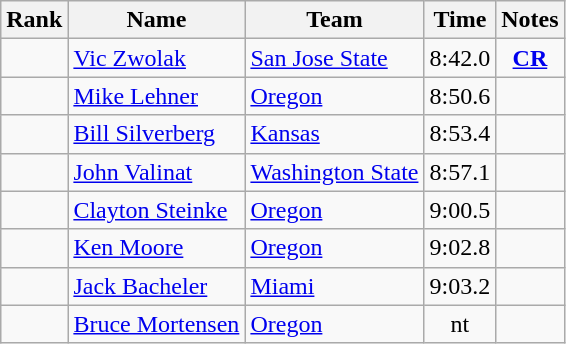<table class="wikitable sortable" style="text-align:center">
<tr>
<th>Rank</th>
<th>Name</th>
<th>Team</th>
<th>Time</th>
<th>Notes</th>
</tr>
<tr>
<td></td>
<td align=left><a href='#'>Vic Zwolak</a></td>
<td align=left><a href='#'>San Jose State</a></td>
<td>8:42.0</td>
<td><strong><a href='#'>CR</a></strong></td>
</tr>
<tr>
<td></td>
<td align=left><a href='#'>Mike Lehner</a></td>
<td align="left"><a href='#'>Oregon</a></td>
<td>8:50.6</td>
<td></td>
</tr>
<tr>
<td></td>
<td align=left><a href='#'>Bill Silverberg</a></td>
<td align="left"><a href='#'>Kansas</a></td>
<td>8:53.4</td>
<td></td>
</tr>
<tr>
<td></td>
<td align=left><a href='#'>John Valinat</a></td>
<td align="left"><a href='#'>Washington State</a></td>
<td>8:57.1</td>
<td></td>
</tr>
<tr>
<td></td>
<td align=left><a href='#'>Clayton Steinke</a></td>
<td align="left"><a href='#'>Oregon</a></td>
<td>9:00.5</td>
<td></td>
</tr>
<tr>
<td></td>
<td align=left><a href='#'>Ken Moore</a></td>
<td align=left><a href='#'>Oregon</a></td>
<td>9:02.8</td>
<td></td>
</tr>
<tr>
<td></td>
<td align=left><a href='#'>Jack Bacheler</a></td>
<td align=left><a href='#'>Miami</a></td>
<td>9:03.2</td>
<td></td>
</tr>
<tr>
<td></td>
<td align=left><a href='#'>Bruce Mortensen</a></td>
<td align="left"><a href='#'>Oregon</a></td>
<td>nt</td>
<td></td>
</tr>
</table>
